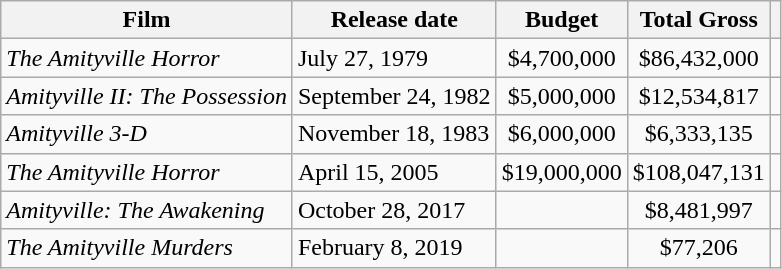<table class="wikitable">
<tr>
<th text-align:center;">Film</th>
<th text-align:center;">Release date</th>
<th text-align:center;">Budget</th>
<th text-align:center;">Total Gross</th>
<th text-align:center;"></th>
</tr>
<tr>
<td><em>The Amityville Horror</em></td>
<td>July 27, 1979</td>
<td style="text-align: center;">$4,700,000</td>
<td style="text-align: center;">$86,432,000</td>
<td style="text-align:center;"></td>
</tr>
<tr>
<td><em>Amityville II: The Possession</em></td>
<td>September 24, 1982</td>
<td style="text-align: center;">$5,000,000</td>
<td style="text-align: center;">$12,534,817</td>
<td style="text-align: center;"></td>
</tr>
<tr>
<td><em>Amityville 3-D</em></td>
<td>November 18, 1983</td>
<td style="text-align: center;">$6,000,000</td>
<td style="text-align: center;">$6,333,135</td>
<td style="text-align: center;"></td>
</tr>
<tr>
<td><em>The Amityville Horror</em></td>
<td>April 15, 2005</td>
<td style="text-align: center;">$19,000,000</td>
<td style="text-align: center;">$108,047,131</td>
<td style="text-align: center;"></td>
</tr>
<tr>
<td><em>Amityville: The Awakening</em></td>
<td>October 28, 2017</td>
<td></td>
<td style="text-align: center;">$8,481,997</td>
<td style="text-align: center;"></td>
</tr>
<tr>
<td><em>The Amityville Murders</em></td>
<td>February 8, 2019</td>
<td></td>
<td style="text-align: center;">$77,206</td>
<td style="text-align: center;"></td>
</tr>
</table>
